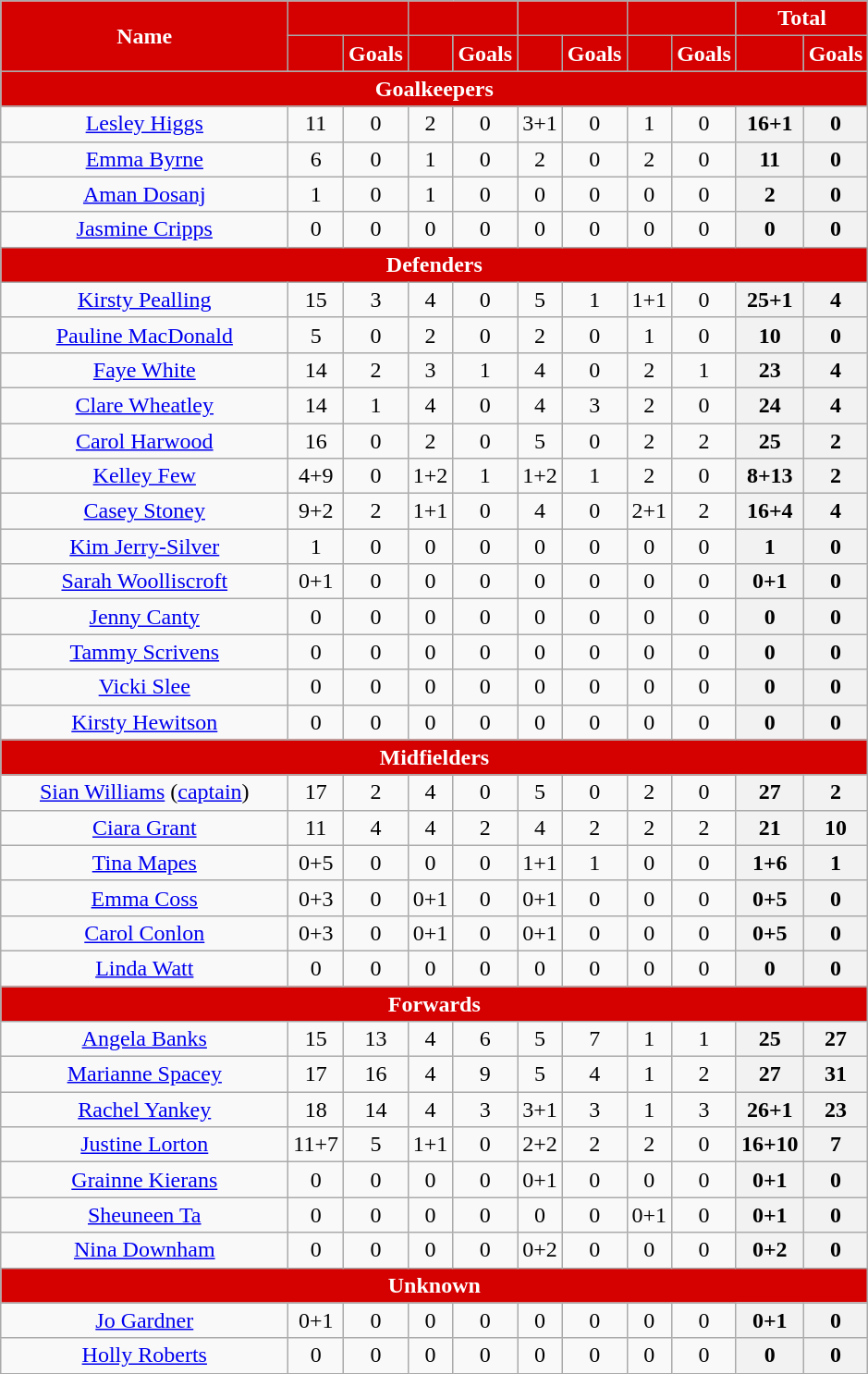<table class="wikitable" style="text-align:center; font-size:100%; ">
<tr>
<th rowspan="2" style="background:#d50000; color:white; text-align:center;width:200px">Name</th>
<th colspan="2" style="background:#d50000; color:white; text-align:center;"></th>
<th colspan="2" style="background:#d50000; color:white; text-align:center;"></th>
<th colspan="2" style="background:#d50000; color:white; text-align:center;"></th>
<th colspan="2" style="background:#d50000; color:white; text-align:center;"></th>
<th colspan="2" style="background:#d50000; color:white; text-align:center;">Total</th>
</tr>
<tr>
<th style="background:#d50000; color:white; text-align:center;width=50px"></th>
<th style="background:#d50000; color:white; text-align:center;width=50px">Goals</th>
<th style="background:#d50000; color:white; text-align:center;width=50px"></th>
<th style="background:#d50000; color:white; text-align:center;width=50px">Goals</th>
<th style="background:#d50000; color:white; text-align:center;width=50px"></th>
<th style="background:#d50000; color:white; text-align:center;width=50px">Goals</th>
<th style="background:#d50000; color:white; text-align:center;width=50px"></th>
<th style="background:#d50000; color:white; text-align:center;width=50px">Goals</th>
<th style="background:#d50000; color:white; text-align:center;width=50px"></th>
<th style="background:#d50000; color:white; text-align:center;width=50px">Goals</th>
</tr>
<tr>
<th colspan="11" style="background:#d50000; color:white; text-align:center;">Goalkeepers</th>
</tr>
<tr>
<td> <a href='#'>Lesley Higgs</a></td>
<td>11</td>
<td>0</td>
<td>2</td>
<td>0</td>
<td>3+1</td>
<td>0</td>
<td>1</td>
<td>0</td>
<th>16+1</th>
<th>0</th>
</tr>
<tr>
<td> <a href='#'>Emma Byrne</a></td>
<td>6</td>
<td>0</td>
<td>1</td>
<td>0</td>
<td>2</td>
<td>0</td>
<td>2</td>
<td>0</td>
<th>11</th>
<th>0</th>
</tr>
<tr>
<td> <a href='#'>Aman Dosanj</a></td>
<td>1</td>
<td>0</td>
<td>1</td>
<td>0</td>
<td>0</td>
<td>0</td>
<td>0</td>
<td>0</td>
<th>2</th>
<th>0</th>
</tr>
<tr>
<td> <a href='#'>Jasmine Cripps</a></td>
<td>0</td>
<td>0</td>
<td>0</td>
<td>0</td>
<td>0</td>
<td>0</td>
<td>0</td>
<td>0</td>
<th>0</th>
<th>0</th>
</tr>
<tr>
<th colspan="11" style="background:#d50000; color:white; text-align:center;">Defenders</th>
</tr>
<tr>
<td> <a href='#'>Kirsty Pealling</a></td>
<td>15</td>
<td>3</td>
<td>4</td>
<td>0</td>
<td>5</td>
<td>1</td>
<td>1+1</td>
<td>0</td>
<th>25+1</th>
<th>4</th>
</tr>
<tr>
<td> <a href='#'>Pauline MacDonald</a></td>
<td>5</td>
<td>0</td>
<td>2</td>
<td>0</td>
<td>2</td>
<td>0</td>
<td>1</td>
<td>0</td>
<th>10</th>
<th>0</th>
</tr>
<tr>
<td> <a href='#'>Faye White</a></td>
<td>14</td>
<td>2</td>
<td>3</td>
<td>1</td>
<td>4</td>
<td>0</td>
<td>2</td>
<td>1</td>
<th>23</th>
<th>4</th>
</tr>
<tr>
<td> <a href='#'>Clare Wheatley</a></td>
<td>14</td>
<td>1</td>
<td>4</td>
<td>0</td>
<td>4</td>
<td>3</td>
<td>2</td>
<td>0</td>
<th>24</th>
<th>4</th>
</tr>
<tr>
<td> <a href='#'>Carol Harwood</a></td>
<td>16</td>
<td>0</td>
<td>2</td>
<td>0</td>
<td>5</td>
<td>0</td>
<td>2</td>
<td>2</td>
<th>25</th>
<th>2</th>
</tr>
<tr>
<td> <a href='#'>Kelley Few</a></td>
<td>4+9</td>
<td>0</td>
<td>1+2</td>
<td>1</td>
<td>1+2</td>
<td>1</td>
<td>2</td>
<td>0</td>
<th>8+13</th>
<th>2</th>
</tr>
<tr>
<td> <a href='#'>Casey Stoney</a></td>
<td>9+2</td>
<td>2</td>
<td>1+1</td>
<td>0</td>
<td>4</td>
<td>0</td>
<td>2+1</td>
<td>2</td>
<th>16+4</th>
<th>4</th>
</tr>
<tr>
<td> <a href='#'>Kim Jerry-Silver</a></td>
<td>1</td>
<td>0</td>
<td>0</td>
<td>0</td>
<td>0</td>
<td>0</td>
<td>0</td>
<td>0</td>
<th>1</th>
<th>0</th>
</tr>
<tr>
<td> <a href='#'>Sarah Woolliscroft</a></td>
<td>0+1</td>
<td>0</td>
<td>0</td>
<td>0</td>
<td>0</td>
<td>0</td>
<td>0</td>
<td>0</td>
<th>0+1</th>
<th>0</th>
</tr>
<tr>
<td> <a href='#'>Jenny Canty</a></td>
<td>0</td>
<td>0</td>
<td>0</td>
<td>0</td>
<td>0</td>
<td>0</td>
<td>0</td>
<td>0</td>
<th>0</th>
<th>0</th>
</tr>
<tr>
<td> <a href='#'>Tammy Scrivens</a></td>
<td>0</td>
<td>0</td>
<td>0</td>
<td>0</td>
<td>0</td>
<td>0</td>
<td>0</td>
<td>0</td>
<th>0</th>
<th>0</th>
</tr>
<tr>
<td> <a href='#'>Vicki Slee</a></td>
<td>0</td>
<td>0</td>
<td>0</td>
<td>0</td>
<td>0</td>
<td>0</td>
<td>0</td>
<td>0</td>
<th>0</th>
<th>0</th>
</tr>
<tr>
<td><a href='#'>Kirsty Hewitson</a></td>
<td>0</td>
<td>0</td>
<td>0</td>
<td>0</td>
<td>0</td>
<td>0</td>
<td>0</td>
<td>0</td>
<th>0</th>
<th>0</th>
</tr>
<tr>
<th colspan="11" style="background:#d50000; color:white; text-align:center;">Midfielders</th>
</tr>
<tr>
<td> <a href='#'>Sian Williams</a> (<a href='#'>captain</a>)</td>
<td>17</td>
<td>2</td>
<td>4</td>
<td>0</td>
<td>5</td>
<td>0</td>
<td>2</td>
<td>0</td>
<th>27</th>
<th>2</th>
</tr>
<tr>
<td> <a href='#'>Ciara Grant</a></td>
<td>11</td>
<td>4</td>
<td>4</td>
<td>2</td>
<td>4</td>
<td>2</td>
<td>2</td>
<td>2</td>
<th>21</th>
<th>10</th>
</tr>
<tr>
<td> <a href='#'>Tina Mapes</a></td>
<td>0+5</td>
<td>0</td>
<td>0</td>
<td>0</td>
<td>1+1</td>
<td>1</td>
<td>0</td>
<td>0</td>
<th>1+6</th>
<th>1</th>
</tr>
<tr>
<td> <a href='#'>Emma Coss</a></td>
<td>0+3</td>
<td>0</td>
<td>0+1</td>
<td>0</td>
<td>0+1</td>
<td>0</td>
<td>0</td>
<td>0</td>
<th>0+5</th>
<th>0</th>
</tr>
<tr>
<td><a href='#'>Carol Conlon</a></td>
<td>0+3</td>
<td>0</td>
<td>0+1</td>
<td>0</td>
<td>0+1</td>
<td>0</td>
<td>0</td>
<td>0</td>
<th>0+5</th>
<th>0</th>
</tr>
<tr>
<td> <a href='#'>Linda Watt</a></td>
<td>0</td>
<td>0</td>
<td>0</td>
<td>0</td>
<td>0</td>
<td>0</td>
<td>0</td>
<td>0</td>
<th>0</th>
<th>0</th>
</tr>
<tr>
<th colspan="11" style="background:#d50000; color:white; text-align:center;">Forwards</th>
</tr>
<tr>
<td> <a href='#'>Angela Banks</a></td>
<td>15</td>
<td>13</td>
<td>4</td>
<td>6</td>
<td>5</td>
<td>7</td>
<td>1</td>
<td>1</td>
<th>25</th>
<th>27</th>
</tr>
<tr>
<td> <a href='#'>Marianne Spacey</a></td>
<td>17</td>
<td>16</td>
<td>4</td>
<td>9</td>
<td>5</td>
<td>4</td>
<td>1</td>
<td>2</td>
<th>27</th>
<th>31</th>
</tr>
<tr>
<td> <a href='#'>Rachel Yankey</a></td>
<td>18</td>
<td>14</td>
<td>4</td>
<td>3</td>
<td>3+1</td>
<td>3</td>
<td>1</td>
<td>3</td>
<th>26+1</th>
<th>23</th>
</tr>
<tr>
<td> <a href='#'>Justine Lorton</a></td>
<td>11+7</td>
<td>5</td>
<td>1+1</td>
<td>0</td>
<td>2+2</td>
<td>2</td>
<td>2</td>
<td>0</td>
<th>16+10</th>
<th>7</th>
</tr>
<tr>
<td> <a href='#'>Grainne Kierans</a></td>
<td>0</td>
<td>0</td>
<td>0</td>
<td>0</td>
<td>0+1</td>
<td>0</td>
<td>0</td>
<td>0</td>
<th>0+1</th>
<th>0</th>
</tr>
<tr>
<td> <a href='#'>Sheuneen Ta</a></td>
<td>0</td>
<td>0</td>
<td>0</td>
<td>0</td>
<td>0</td>
<td>0</td>
<td>0+1</td>
<td>0</td>
<th>0+1</th>
<th>0</th>
</tr>
<tr>
<td> <a href='#'>Nina Downham</a></td>
<td>0</td>
<td>0</td>
<td>0</td>
<td>0</td>
<td>0+2</td>
<td>0</td>
<td>0</td>
<td>0</td>
<th>0+2</th>
<th>0</th>
</tr>
<tr>
<th colspan="11" style="background:#d50000; color:white; text-align:center;">Unknown</th>
</tr>
<tr>
<td><a href='#'>Jo Gardner</a></td>
<td>0+1</td>
<td>0</td>
<td>0</td>
<td>0</td>
<td>0</td>
<td>0</td>
<td>0</td>
<td>0</td>
<th>0+1</th>
<th>0</th>
</tr>
<tr>
<td><a href='#'>Holly Roberts</a></td>
<td>0</td>
<td>0</td>
<td>0</td>
<td>0</td>
<td>0</td>
<td>0</td>
<td>0</td>
<td>0</td>
<th>0</th>
<th>0</th>
</tr>
</table>
